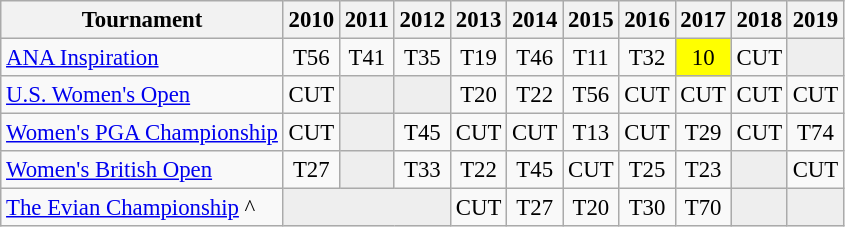<table class="wikitable" style="font-size:95%;text-align:center;">
<tr>
<th>Tournament</th>
<th>2010</th>
<th>2011</th>
<th>2012</th>
<th>2013</th>
<th>2014</th>
<th>2015</th>
<th>2016</th>
<th>2017</th>
<th>2018</th>
<th>2019</th>
</tr>
<tr>
<td align=left><a href='#'>ANA Inspiration</a></td>
<td>T56</td>
<td>T41</td>
<td>T35</td>
<td>T19</td>
<td>T46</td>
<td>T11</td>
<td>T32</td>
<td style="background:yellow;">10</td>
<td>CUT</td>
<td style="background:#eeeeee;"></td>
</tr>
<tr>
<td align=left><a href='#'>U.S. Women's Open</a></td>
<td>CUT</td>
<td style="background:#eeeeee;"></td>
<td style="background:#eeeeee;"></td>
<td>T20</td>
<td>T22</td>
<td>T56</td>
<td>CUT</td>
<td>CUT</td>
<td>CUT</td>
<td>CUT</td>
</tr>
<tr>
<td align=left><a href='#'>Women's PGA Championship</a></td>
<td>CUT</td>
<td style="background:#eeeeee;"></td>
<td>T45</td>
<td>CUT</td>
<td>CUT</td>
<td>T13</td>
<td>CUT</td>
<td>T29</td>
<td>CUT</td>
<td>T74</td>
</tr>
<tr>
<td align=left><a href='#'>Women's British Open</a></td>
<td>T27</td>
<td style="background:#eeeeee;"></td>
<td>T33</td>
<td>T22</td>
<td>T45</td>
<td>CUT</td>
<td>T25</td>
<td>T23</td>
<td style="background:#eeeeee;"></td>
<td>CUT</td>
</tr>
<tr>
<td align=left><a href='#'>The Evian Championship</a> ^</td>
<td style="background:#eeeeee;" colspan=3></td>
<td>CUT</td>
<td>T27</td>
<td>T20</td>
<td>T30</td>
<td>T70</td>
<td style="background:#eeeeee;"></td>
<td style="background:#eeeeee;"></td>
</tr>
</table>
